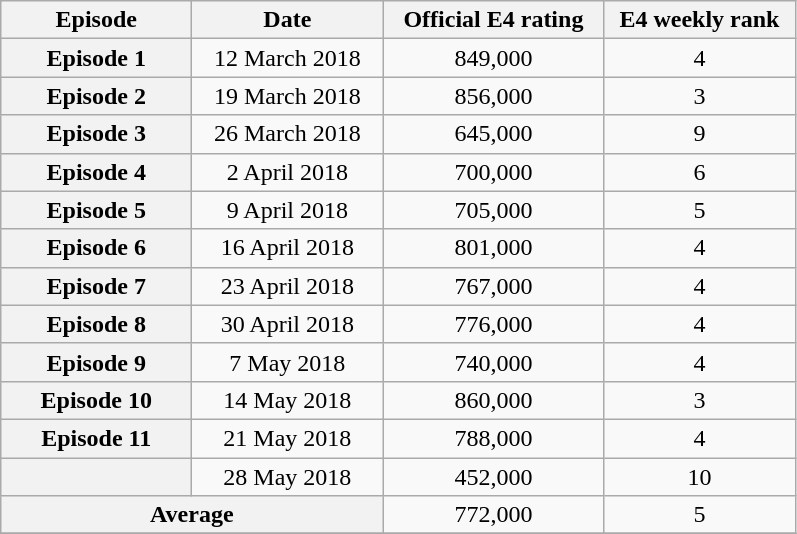<table class="wikitable sortable" style="text-align:center">
<tr>
<th scope="col" style="width:120px;">Episode</th>
<th scope="col" style="width:120px;">Date</th>
<th scope="col" style="width:140px;">Official E4 rating</th>
<th scope="col" style="width:120px;">E4 weekly rank</th>
</tr>
<tr>
<th scope="row">Episode 1</th>
<td>12 March 2018</td>
<td>849,000</td>
<td>4</td>
</tr>
<tr>
<th scope="row">Episode 2</th>
<td>19 March 2018</td>
<td>856,000</td>
<td>3</td>
</tr>
<tr>
<th scope="row">Episode 3</th>
<td>26 March 2018</td>
<td>645,000</td>
<td>9</td>
</tr>
<tr>
<th scope="row">Episode 4</th>
<td>2 April 2018</td>
<td>700,000</td>
<td>6</td>
</tr>
<tr>
<th scope="row">Episode 5</th>
<td>9 April 2018</td>
<td>705,000</td>
<td>5</td>
</tr>
<tr>
<th scope="row">Episode 6</th>
<td>16 April 2018</td>
<td>801,000</td>
<td>4</td>
</tr>
<tr>
<th scope="row">Episode 7</th>
<td>23 April 2018</td>
<td>767,000</td>
<td>4</td>
</tr>
<tr>
<th scope="row">Episode 8</th>
<td>30 April 2018</td>
<td>776,000</td>
<td>4</td>
</tr>
<tr>
<th scope="row">Episode 9</th>
<td>7 May 2018</td>
<td>740,000</td>
<td>4</td>
</tr>
<tr>
<th scope="row">Episode 10</th>
<td>14 May 2018</td>
<td>860,000</td>
<td>3</td>
</tr>
<tr>
<th scope="row">Episode 11</th>
<td>21 May 2018</td>
<td>788,000</td>
<td>4</td>
</tr>
<tr>
<th scope="row"></th>
<td>28 May 2018</td>
<td>452,000</td>
<td>10</td>
</tr>
<tr>
<th scope="row" colspan="2">Average</th>
<td>772,000</td>
<td>5</td>
</tr>
<tr>
</tr>
</table>
